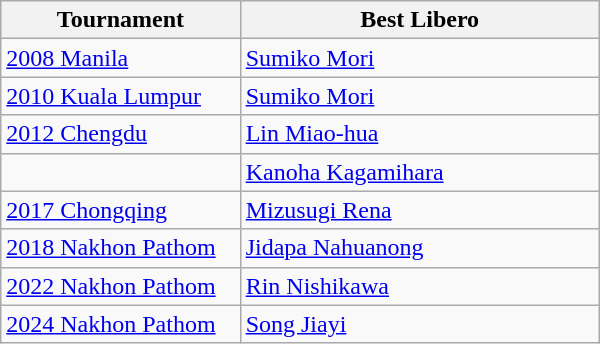<table class=wikitable style="width: 400px;">
<tr>
<th style="width: 40%;">Tournament</th>
<th style="width: 60%;">Best Libero</th>
</tr>
<tr>
<td><a href='#'>2008 Manila</a></td>
<td> <a href='#'>Sumiko Mori</a></td>
</tr>
<tr>
<td><a href='#'>2010 Kuala Lumpur</a></td>
<td> <a href='#'>Sumiko Mori</a></td>
</tr>
<tr>
<td><a href='#'>2012 Chengdu</a></td>
<td> <a href='#'>Lin Miao-hua</a></td>
</tr>
<tr>
<td></td>
<td> <a href='#'>Kanoha Kagamihara</a></td>
</tr>
<tr>
<td><a href='#'>2017 Chongqing</a></td>
<td> <a href='#'>Mizusugi Rena</a></td>
</tr>
<tr>
<td><a href='#'>2018 Nakhon Pathom</a></td>
<td> <a href='#'>Jidapa Nahuanong</a></td>
</tr>
<tr>
<td><a href='#'>2022 Nakhon Pathom</a></td>
<td> <a href='#'>Rin Nishikawa</a></td>
</tr>
<tr>
<td><a href='#'>2024 Nakhon Pathom</a></td>
<td> <a href='#'>Song Jiayi</a></td>
</tr>
</table>
